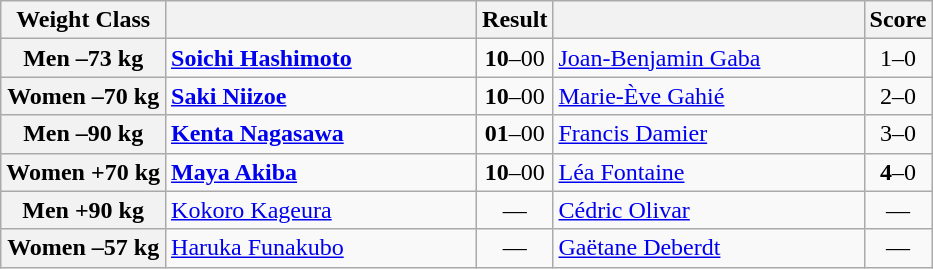<table class="wikitable">
<tr>
<th>Weight Class</th>
<th style="width: 200px;"></th>
<th>Result</th>
<th style="width: 200px;"></th>
<th>Score</th>
</tr>
<tr>
<th>Men –73 kg</th>
<td><strong><a href='#'>Soichi Hashimoto</a></strong></td>
<td align=center><strong>10</strong>–00</td>
<td><a href='#'>Joan-Benjamin Gaba</a></td>
<td align=center>1–0</td>
</tr>
<tr>
<th>Women –70 kg</th>
<td><strong><a href='#'>Saki Niizoe</a></strong></td>
<td align=center><strong>10</strong>–00</td>
<td><a href='#'>Marie-Ève Gahié</a></td>
<td align=center>2–0</td>
</tr>
<tr>
<th>Men –90 kg</th>
<td><strong><a href='#'>Kenta Nagasawa</a></strong></td>
<td align=center><strong>01</strong>–00</td>
<td><a href='#'>Francis Damier</a></td>
<td align=center>3–0</td>
</tr>
<tr>
<th>Women +70 kg</th>
<td><strong><a href='#'>Maya Akiba</a></strong></td>
<td align=center><strong>10</strong>–00</td>
<td><a href='#'>Léa Fontaine</a></td>
<td align=center><strong>4</strong>–0</td>
</tr>
<tr>
<th>Men +90 kg</th>
<td><a href='#'>Kokoro Kageura</a></td>
<td align=center>—</td>
<td><a href='#'>Cédric Olivar</a></td>
<td align=center>—</td>
</tr>
<tr>
<th>Women –57 kg</th>
<td><a href='#'>Haruka Funakubo</a></td>
<td align=center>—</td>
<td><a href='#'>Gaëtane Deberdt</a></td>
<td align=center>—</td>
</tr>
</table>
